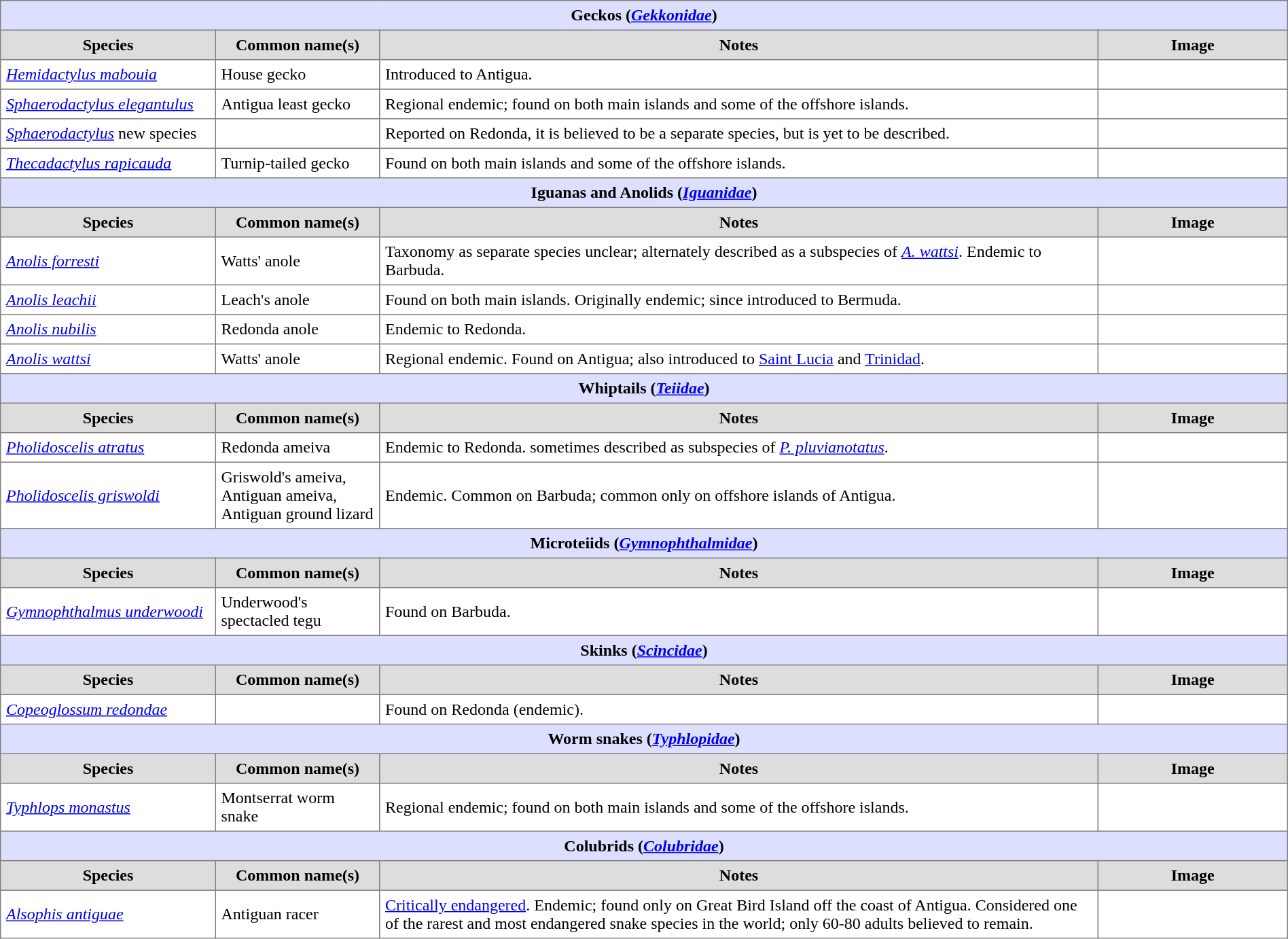<table border=1 style="border-collapse:collapse;" cellpadding=5 width=100%>
<tr>
<th colspan=4 bgcolor=#DDDFFF>Geckos (<em><a href='#'>Gekkonidae</a></em>)</th>
</tr>
<tr bgcolor=#DDDDDD align=center>
<th width=200px>Species</th>
<th width=150px>Common name(s)</th>
<th>Notes</th>
<th width=175px>Image</th>
</tr>
<tr>
<td><em><a href='#'>Hemidactylus mabouia</a></em></td>
<td>House gecko</td>
<td>Introduced to Antigua.</td>
<td></td>
</tr>
<tr>
<td><em><a href='#'>Sphaerodactylus elegantulus</a></em></td>
<td>Antigua least gecko</td>
<td>Regional endemic; found on both main islands and some of the offshore islands.</td>
<td></td>
</tr>
<tr>
<td><em><a href='#'>Sphaerodactylus</a></em> new species</td>
<td></td>
<td>Reported on Redonda, it is believed to be a separate species, but is yet to be described.</td>
<td></td>
</tr>
<tr>
<td><em><a href='#'>Thecadactylus rapicauda</a></em></td>
<td>Turnip-tailed gecko</td>
<td>Found on both main islands and some of the offshore islands.</td>
<td></td>
</tr>
<tr>
<th colspan=4 bgcolor=#DDDFFF>Iguanas and Anolids (<em><a href='#'>Iguanidae</a></em>)</th>
</tr>
<tr bgcolor=#DDDDDD align=center>
<th width=200px>Species</th>
<th width=150px>Common name(s)</th>
<th>Notes</th>
<th width=175px>Image</th>
</tr>
<tr>
<td><em><a href='#'>Anolis forresti</a></em></td>
<td>Watts' anole</td>
<td>Taxonomy as separate species unclear; alternately described as a subspecies of <em><a href='#'>A. wattsi</a></em>.  Endemic to Barbuda.</td>
<td></td>
</tr>
<tr>
<td><em><a href='#'>Anolis leachii</a></em></td>
<td>Leach's anole</td>
<td>Found on both main islands.  Originally endemic; since introduced to Bermuda.</td>
<td></td>
</tr>
<tr>
<td><em><a href='#'>Anolis nubilis</a></em></td>
<td>Redonda anole</td>
<td>Endemic to Redonda.</td>
<td></td>
</tr>
<tr>
<td><em><a href='#'>Anolis wattsi</a></em></td>
<td>Watts' anole</td>
<td>Regional endemic.  Found on Antigua; also introduced to <a href='#'>Saint Lucia</a> and <a href='#'>Trinidad</a>.</td>
<td></td>
</tr>
<tr>
<th colspan=4 bgcolor=#DDDFFF>Whiptails (<em><a href='#'>Teiidae</a></em>)</th>
</tr>
<tr bgcolor=#DDDDDD align=center>
<th width=200px>Species</th>
<th width=150px>Common name(s)</th>
<th>Notes</th>
<th width=175px>Image</th>
</tr>
<tr>
<td><em><a href='#'>Pholidoscelis atratus</a></em></td>
<td>Redonda ameiva</td>
<td>Endemic to Redonda.  sometimes described as subspecies of <em><a href='#'>P. pluvianotatus</a></em>.</td>
<td></td>
</tr>
<tr>
<td><em><a href='#'>Pholidoscelis griswoldi</a></em></td>
<td>Griswold's ameiva, Antiguan ameiva, Antiguan ground lizard</td>
<td>Endemic.  Common on Barbuda; common only on offshore islands of Antigua.</td>
<td></td>
</tr>
<tr>
<th colspan=4 bgcolor=#DDDFFF>Microteiids (<em><a href='#'>Gymnophthalmidae</a></em>)</th>
</tr>
<tr bgcolor=#DDDDDD align=center>
<th width=200px>Species</th>
<th width=150px>Common name(s)</th>
<th>Notes</th>
<th width=175px>Image</th>
</tr>
<tr>
<td><em><a href='#'>Gymnophthalmus underwoodi</a></em></td>
<td>Underwood's spectacled tegu</td>
<td>Found on Barbuda.</td>
<td></td>
</tr>
<tr>
<th colspan=4 bgcolor=#DDDFFF>Skinks (<em><a href='#'>Scincidae</a></em>)</th>
</tr>
<tr bgcolor=#DDDDDD align=center>
<th width=200px>Species</th>
<th width=150px>Common name(s)</th>
<th>Notes</th>
<th width=175px>Image</th>
</tr>
<tr>
<td><em><a href='#'>Copeoglossum redondae</a></em></td>
<td></td>
<td>Found on Redonda (endemic).</td>
<td></td>
</tr>
<tr>
<th colspan=4 bgcolor=#DDDFFF>Worm snakes (<em><a href='#'>Typhlopidae</a></em>)</th>
</tr>
<tr bgcolor=#DDDDDD align=center>
<th width=200px>Species</th>
<th width=150px>Common name(s)</th>
<th>Notes</th>
<th width=175px>Image</th>
</tr>
<tr>
<td><em><a href='#'>Typhlops monastus</a></em></td>
<td>Montserrat worm snake</td>
<td>Regional endemic; found on both main islands and some of the offshore islands.</td>
<td></td>
</tr>
<tr>
<th colspan=4 bgcolor=#DDDFFF>Colubrids (<em><a href='#'>Colubridae</a></em>)</th>
</tr>
<tr bgcolor=#DDDDDD align=center>
<th width=200px>Species</th>
<th width=150px>Common name(s)</th>
<th>Notes</th>
<th width=175px>Image</th>
</tr>
<tr>
<td><em><a href='#'>Alsophis antiguae</a></em></td>
<td>Antiguan racer</td>
<td><a href='#'>Critically endangered</a>.  Endemic; found only on Great Bird Island off the coast of Antigua.  Considered one of the rarest and most endangered snake species in the world; only 60-80 adults believed to remain.</td>
<td></td>
</tr>
</table>
